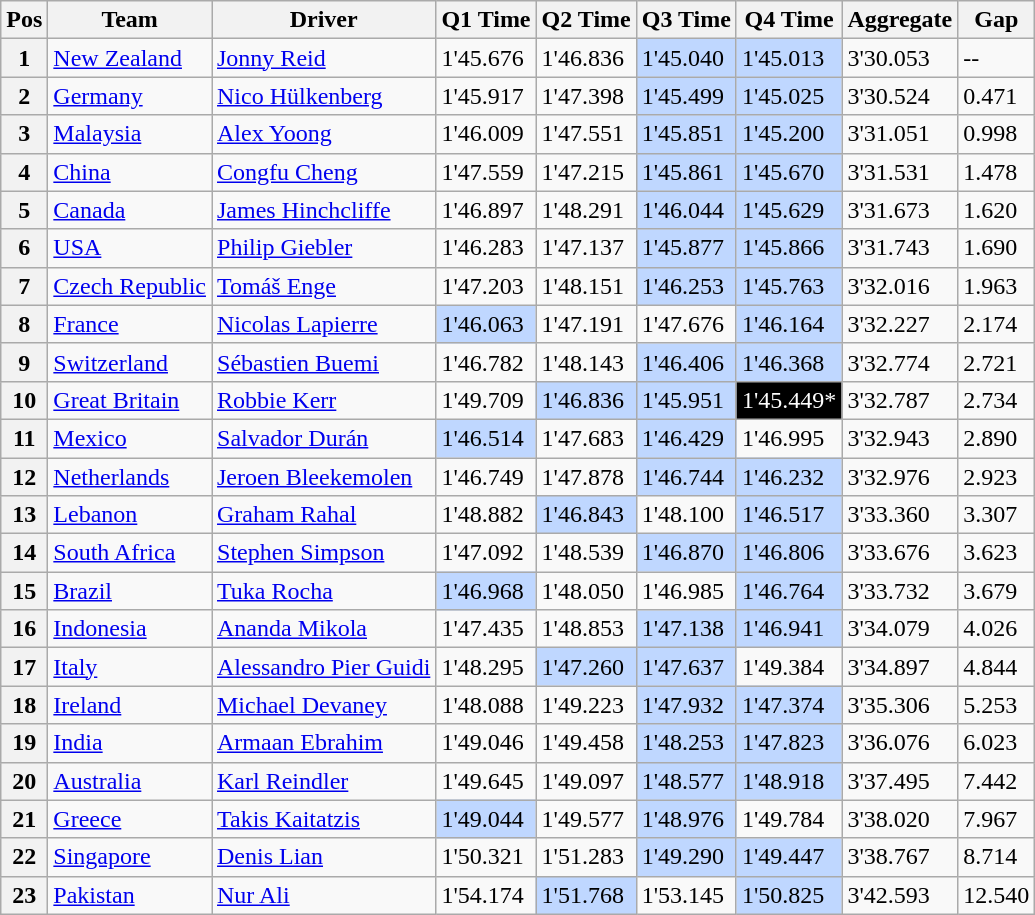<table class="wikitable">
<tr>
<th>Pos</th>
<th>Team</th>
<th>Driver</th>
<th>Q1 Time</th>
<th>Q2 Time</th>
<th>Q3 Time</th>
<th>Q4 Time</th>
<th>Aggregate</th>
<th>Gap</th>
</tr>
<tr>
<th>1</th>
<td> <a href='#'>New Zealand</a></td>
<td><a href='#'>Jonny Reid</a></td>
<td>1'45.676</td>
<td>1'46.836</td>
<td style="background:#BFD7FF;">1'45.040</td>
<td style="background:#BFD7FF;">1'45.013</td>
<td>3'30.053</td>
<td>--</td>
</tr>
<tr>
<th>2</th>
<td> <a href='#'>Germany</a></td>
<td><a href='#'>Nico Hülkenberg</a></td>
<td>1'45.917</td>
<td>1'47.398</td>
<td style="background:#BFD7FF;">1'45.499</td>
<td style="background:#BFD7FF;">1'45.025</td>
<td>3'30.524</td>
<td>0.471</td>
</tr>
<tr>
<th>3</th>
<td> <a href='#'>Malaysia</a></td>
<td><a href='#'>Alex Yoong</a></td>
<td>1'46.009</td>
<td>1'47.551</td>
<td style="background:#BFD7FF;">1'45.851</td>
<td style="background:#BFD7FF;">1'45.200</td>
<td>3'31.051</td>
<td>0.998</td>
</tr>
<tr>
<th>4</th>
<td> <a href='#'>China</a></td>
<td><a href='#'>Congfu Cheng</a></td>
<td>1'47.559</td>
<td>1'47.215</td>
<td style="background:#BFD7FF;">1'45.861</td>
<td style="background:#BFD7FF;">1'45.670</td>
<td>3'31.531</td>
<td>1.478</td>
</tr>
<tr>
<th>5</th>
<td> <a href='#'>Canada</a></td>
<td><a href='#'>James Hinchcliffe</a></td>
<td>1'46.897</td>
<td>1'48.291</td>
<td style="background:#BFD7FF;">1'46.044</td>
<td style="background:#BFD7FF;">1'45.629</td>
<td>3'31.673</td>
<td>1.620</td>
</tr>
<tr>
<th>6</th>
<td> <a href='#'>USA</a></td>
<td><a href='#'>Philip Giebler</a></td>
<td>1'46.283</td>
<td>1'47.137</td>
<td style="background:#BFD7FF;">1'45.877</td>
<td style="background:#BFD7FF;">1'45.866</td>
<td>3'31.743</td>
<td>1.690</td>
</tr>
<tr>
<th>7</th>
<td> <a href='#'>Czech Republic</a></td>
<td><a href='#'>Tomáš Enge</a></td>
<td>1'47.203</td>
<td>1'48.151</td>
<td style="background:#BFD7FF;">1'46.253</td>
<td style="background:#BFD7FF;">1'45.763</td>
<td>3'32.016</td>
<td>1.963</td>
</tr>
<tr>
<th>8</th>
<td> <a href='#'>France</a></td>
<td><a href='#'>Nicolas Lapierre</a></td>
<td style="background:#BFD7FF;">1'46.063</td>
<td>1'47.191</td>
<td>1'47.676</td>
<td style="background:#BFD7FF;">1'46.164</td>
<td>3'32.227</td>
<td>2.174</td>
</tr>
<tr>
<th>9</th>
<td> <a href='#'>Switzerland</a></td>
<td><a href='#'>Sébastien Buemi</a></td>
<td>1'46.782</td>
<td>1'48.143</td>
<td style="background:#BFD7FF;">1'46.406</td>
<td style="background:#BFD7FF;">1'46.368</td>
<td>3'32.774</td>
<td>2.721</td>
</tr>
<tr>
<th>10</th>
<td> <a href='#'>Great Britain</a></td>
<td><a href='#'>Robbie Kerr</a></td>
<td>1'49.709</td>
<td style="background:#BFD7FF;">1'46.836</td>
<td style="background:#BFD7FF;">1'45.951</td>
<td style="background:#000000; color:white">1'45.449*</td>
<td>3'32.787</td>
<td>2.734</td>
</tr>
<tr>
<th>11</th>
<td> <a href='#'>Mexico</a></td>
<td><a href='#'>Salvador Durán</a></td>
<td style="background:#BFD7FF;">1'46.514</td>
<td>1'47.683</td>
<td style="background:#BFD7FF;">1'46.429</td>
<td>1'46.995</td>
<td>3'32.943</td>
<td>2.890</td>
</tr>
<tr>
<th>12</th>
<td> <a href='#'>Netherlands</a></td>
<td><a href='#'>Jeroen Bleekemolen</a></td>
<td>1'46.749</td>
<td>1'47.878</td>
<td style="background:#BFD7FF;">1'46.744</td>
<td style="background:#BFD7FF;">1'46.232</td>
<td>3'32.976</td>
<td>2.923</td>
</tr>
<tr>
<th>13</th>
<td> <a href='#'>Lebanon</a></td>
<td><a href='#'>Graham Rahal</a></td>
<td>1'48.882</td>
<td style="background:#BFD7FF;">1'46.843</td>
<td>1'48.100</td>
<td style="background:#BFD7FF;">1'46.517</td>
<td>3'33.360</td>
<td>3.307</td>
</tr>
<tr>
<th>14</th>
<td> <a href='#'>South Africa</a></td>
<td><a href='#'>Stephen Simpson</a></td>
<td>1'47.092</td>
<td>1'48.539</td>
<td style="background:#BFD7FF;">1'46.870</td>
<td style="background:#BFD7FF;">1'46.806</td>
<td>3'33.676</td>
<td>3.623</td>
</tr>
<tr>
<th>15</th>
<td> <a href='#'>Brazil</a></td>
<td><a href='#'>Tuka Rocha</a></td>
<td style="background:#BFD7FF;">1'46.968</td>
<td>1'48.050</td>
<td>1'46.985</td>
<td style="background:#BFD7FF;">1'46.764</td>
<td>3'33.732</td>
<td>3.679</td>
</tr>
<tr>
<th>16</th>
<td> <a href='#'>Indonesia</a></td>
<td><a href='#'>Ananda Mikola</a></td>
<td>1'47.435</td>
<td>1'48.853</td>
<td style="background:#BFD7FF;">1'47.138</td>
<td style="background:#BFD7FF;">1'46.941</td>
<td>3'34.079</td>
<td>4.026</td>
</tr>
<tr>
<th>17</th>
<td> <a href='#'>Italy</a></td>
<td><a href='#'>Alessandro Pier Guidi</a></td>
<td>1'48.295</td>
<td style="background:#BFD7FF;">1'47.260</td>
<td style="background:#BFD7FF;">1'47.637</td>
<td>1'49.384</td>
<td>3'34.897</td>
<td>4.844</td>
</tr>
<tr>
<th>18</th>
<td> <a href='#'>Ireland</a></td>
<td><a href='#'>Michael Devaney</a></td>
<td>1'48.088</td>
<td>1'49.223</td>
<td style="background:#BFD7FF;">1'47.932</td>
<td style="background:#BFD7FF;">1'47.374</td>
<td>3'35.306</td>
<td>5.253</td>
</tr>
<tr>
<th>19</th>
<td> <a href='#'>India</a></td>
<td><a href='#'>Armaan Ebrahim</a></td>
<td>1'49.046</td>
<td>1'49.458</td>
<td style="background:#BFD7FF;">1'48.253</td>
<td style="background:#BFD7FF;">1'47.823</td>
<td>3'36.076</td>
<td>6.023</td>
</tr>
<tr>
<th>20</th>
<td> <a href='#'>Australia</a></td>
<td><a href='#'>Karl Reindler</a></td>
<td>1'49.645</td>
<td>1'49.097</td>
<td style="background:#BFD7FF;">1'48.577</td>
<td style="background:#BFD7FF;">1'48.918</td>
<td>3'37.495</td>
<td>7.442</td>
</tr>
<tr>
<th>21</th>
<td> <a href='#'>Greece</a></td>
<td><a href='#'>Takis Kaitatzis</a></td>
<td style="background:#BFD7FF;">1'49.044</td>
<td>1'49.577</td>
<td style="background:#BFD7FF;">1'48.976</td>
<td>1'49.784</td>
<td>3'38.020</td>
<td>7.967</td>
</tr>
<tr>
<th>22</th>
<td> <a href='#'>Singapore</a></td>
<td><a href='#'>Denis Lian</a></td>
<td>1'50.321</td>
<td>1'51.283</td>
<td style="background:#BFD7FF;">1'49.290</td>
<td style="background:#BFD7FF;">1'49.447</td>
<td>3'38.767</td>
<td>8.714</td>
</tr>
<tr>
<th>23</th>
<td> <a href='#'>Pakistan</a></td>
<td><a href='#'>Nur Ali</a></td>
<td>1'54.174</td>
<td style="background:#BFD7FF;">1'51.768</td>
<td>1'53.145</td>
<td style="background:#BFD7FF;">1'50.825</td>
<td>3'42.593</td>
<td>12.540</td>
</tr>
</table>
